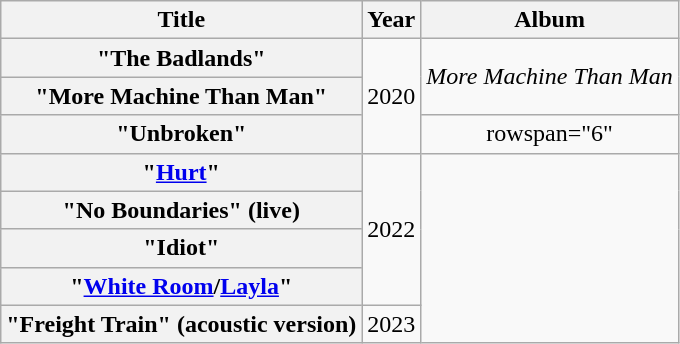<table class="wikitable plainrowheaders" style="text-align:center;">
<tr>
<th scope="col">Title</th>
<th scope="col">Year</th>
<th scope="col">Album</th>
</tr>
<tr>
<th scope="row">"The Badlands"</th>
<td rowspan="3">2020</td>
<td rowspan="2"><em>More Machine Than Man</em></td>
</tr>
<tr>
<th scope="row">"More Machine Than Man"</th>
</tr>
<tr>
<th scope="row">"Unbroken"<br></th>
<td>rowspan="6" </td>
</tr>
<tr>
<th scope="row">"<a href='#'>Hurt</a>"</th>
<td rowspan="4">2022</td>
</tr>
<tr>
<th scope="row">"No Boundaries" (live)</th>
</tr>
<tr>
<th scope="row">"Idiot"<br></th>
</tr>
<tr>
<th scope="row">"<a href='#'>White Room</a>/<a href='#'>Layla</a>"<br></th>
</tr>
<tr>
<th scope="row">"Freight Train" (acoustic version)</th>
<td>2023</td>
</tr>
</table>
